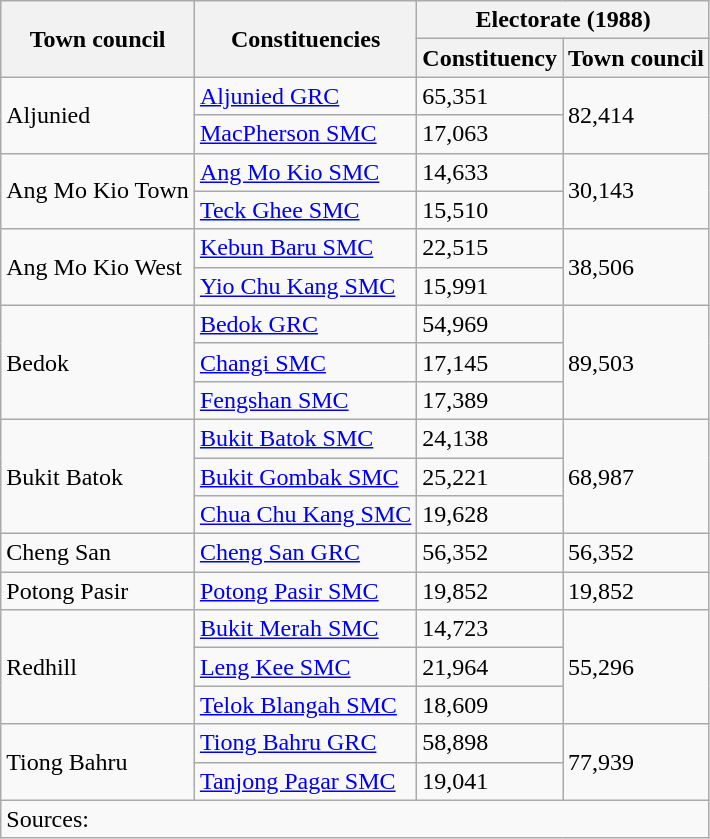<table class="wikitable sortable">
<tr>
<th rowspan="2">Town council</th>
<th rowspan="2">Constituencies</th>
<th colspan="2">Electorate (1988)</th>
</tr>
<tr>
<th>Constituency</th>
<th>Town council</th>
</tr>
<tr>
<td rowspan="2">Aljunied</td>
<td><a href='#'>Aljunied GRC</a></td>
<td>65,351</td>
<td rowspan="2">82,414</td>
</tr>
<tr>
<td><a href='#'>MacPherson SMC</a></td>
<td>17,063</td>
</tr>
<tr>
<td rowspan="2">Ang Mo Kio Town</td>
<td><a href='#'>Ang Mo Kio SMC</a></td>
<td>14,633</td>
<td rowspan="2">30,143</td>
</tr>
<tr>
<td><a href='#'>Teck Ghee SMC</a></td>
<td>15,510</td>
</tr>
<tr>
<td rowspan="2">Ang Mo Kio West</td>
<td><a href='#'>Kebun Baru SMC</a></td>
<td>22,515</td>
<td rowspan="2">38,506</td>
</tr>
<tr>
<td><a href='#'>Yio Chu Kang SMC</a></td>
<td>15,991</td>
</tr>
<tr>
<td rowspan="3">Bedok</td>
<td><a href='#'>Bedok GRC</a></td>
<td>54,969</td>
<td rowspan="3">89,503</td>
</tr>
<tr>
<td><a href='#'>Changi SMC</a></td>
<td>17,145</td>
</tr>
<tr>
<td><a href='#'>Fengshan SMC</a></td>
<td>17,389</td>
</tr>
<tr>
<td rowspan="3">Bukit Batok</td>
<td><a href='#'>Bukit Batok SMC</a></td>
<td>24,138</td>
<td rowspan="3">68,987</td>
</tr>
<tr>
<td><a href='#'>Bukit Gombak SMC</a></td>
<td>25,221</td>
</tr>
<tr>
<td><a href='#'>Chua Chu Kang SMC</a></td>
<td>19,628</td>
</tr>
<tr>
<td>Cheng San</td>
<td><a href='#'>Cheng San GRC</a></td>
<td>56,352</td>
<td>56,352</td>
</tr>
<tr>
<td>Potong Pasir</td>
<td><a href='#'>Potong Pasir SMC</a></td>
<td>19,852</td>
<td>19,852</td>
</tr>
<tr>
<td rowspan="3">Redhill</td>
<td><a href='#'>Bukit Merah SMC</a></td>
<td>14,723</td>
<td rowspan="3">55,296</td>
</tr>
<tr>
<td><a href='#'>Leng Kee SMC</a></td>
<td>21,964</td>
</tr>
<tr>
<td><a href='#'>Telok Blangah SMC</a></td>
<td>18,609</td>
</tr>
<tr>
<td rowspan="2">Tiong Bahru</td>
<td><a href='#'>Tiong Bahru GRC</a></td>
<td>58,898</td>
<td rowspan="2">77,939</td>
</tr>
<tr>
<td><a href='#'>Tanjong Pagar SMC</a></td>
<td>19,041</td>
</tr>
<tr>
<td colspan="4">Sources:</td>
</tr>
</table>
